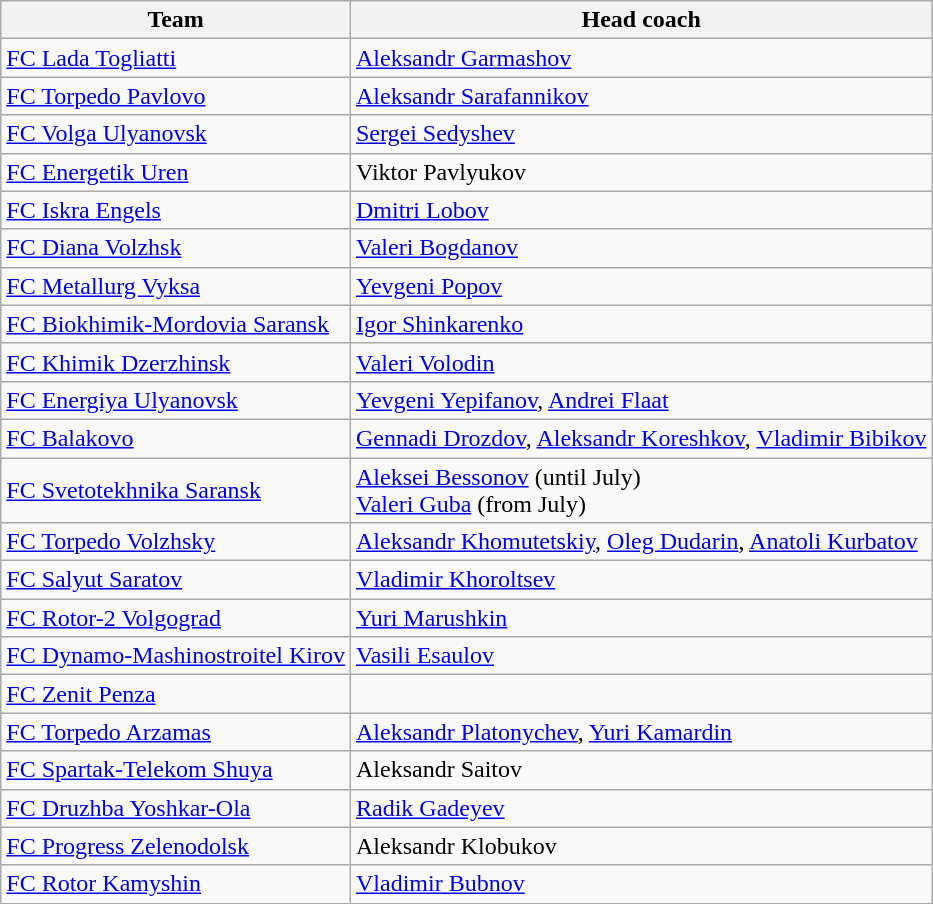<table class="wikitable">
<tr>
<th>Team</th>
<th>Head coach</th>
</tr>
<tr>
<td><a href='#'>FC Lada Togliatti</a></td>
<td><a href='#'>Aleksandr Garmashov</a></td>
</tr>
<tr>
<td><a href='#'>FC Torpedo Pavlovo</a></td>
<td><a href='#'>Aleksandr Sarafannikov</a></td>
</tr>
<tr>
<td><a href='#'>FC Volga Ulyanovsk</a></td>
<td><a href='#'>Sergei Sedyshev</a></td>
</tr>
<tr>
<td><a href='#'>FC Energetik Uren</a></td>
<td>Viktor Pavlyukov</td>
</tr>
<tr>
<td><a href='#'>FC Iskra Engels</a></td>
<td><a href='#'>Dmitri Lobov</a></td>
</tr>
<tr>
<td><a href='#'>FC Diana Volzhsk</a></td>
<td><a href='#'>Valeri Bogdanov</a></td>
</tr>
<tr>
<td><a href='#'>FC Metallurg Vyksa</a></td>
<td><a href='#'>Yevgeni Popov</a></td>
</tr>
<tr>
<td><a href='#'>FC Biokhimik-Mordovia Saransk</a></td>
<td><a href='#'>Igor Shinkarenko</a></td>
</tr>
<tr>
<td><a href='#'>FC Khimik Dzerzhinsk</a></td>
<td><a href='#'>Valeri Volodin</a></td>
</tr>
<tr>
<td><a href='#'>FC Energiya Ulyanovsk</a></td>
<td><a href='#'>Yevgeni Yepifanov</a>, <a href='#'>Andrei Flaat</a></td>
</tr>
<tr>
<td><a href='#'>FC Balakovo</a></td>
<td><a href='#'>Gennadi Drozdov</a>, <a href='#'>Aleksandr Koreshkov</a>, <a href='#'>Vladimir Bibikov</a></td>
</tr>
<tr>
<td><a href='#'>FC Svetotekhnika Saransk</a></td>
<td><a href='#'>Aleksei Bessonov</a> (until July)<br><a href='#'>Valeri Guba</a> (from July)</td>
</tr>
<tr>
<td><a href='#'>FC Torpedo Volzhsky</a></td>
<td><a href='#'>Aleksandr Khomutetskiy</a>, <a href='#'>Oleg Dudarin</a>, <a href='#'>Anatoli Kurbatov</a></td>
</tr>
<tr>
<td><a href='#'>FC Salyut Saratov</a></td>
<td><a href='#'>Vladimir Khoroltsev</a></td>
</tr>
<tr>
<td><a href='#'>FC Rotor-2 Volgograd</a></td>
<td><a href='#'>Yuri Marushkin</a></td>
</tr>
<tr>
<td><a href='#'>FC Dynamo-Mashinostroitel Kirov</a></td>
<td><a href='#'>Vasili Esaulov</a></td>
</tr>
<tr>
<td><a href='#'>FC Zenit Penza</a></td>
<td></td>
</tr>
<tr>
<td><a href='#'>FC Torpedo Arzamas</a></td>
<td><a href='#'>Aleksandr Platonychev</a>, <a href='#'>Yuri Kamardin</a></td>
</tr>
<tr>
<td><a href='#'>FC Spartak-Telekom Shuya</a></td>
<td>Aleksandr Saitov</td>
</tr>
<tr>
<td><a href='#'>FC Druzhba Yoshkar-Ola</a></td>
<td><a href='#'>Radik Gadeyev</a></td>
</tr>
<tr>
<td><a href='#'>FC Progress Zelenodolsk</a></td>
<td>Aleksandr Klobukov</td>
</tr>
<tr>
<td><a href='#'>FC Rotor Kamyshin</a></td>
<td><a href='#'>Vladimir Bubnov</a></td>
</tr>
<tr>
</tr>
</table>
